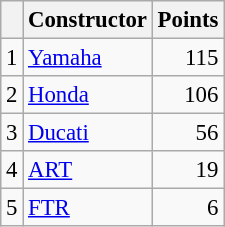<table class="wikitable" style="font-size: 95%;">
<tr>
<th></th>
<th>Constructor</th>
<th>Points</th>
</tr>
<tr>
<td align=center>1</td>
<td> <a href='#'>Yamaha</a></td>
<td align=right>115</td>
</tr>
<tr>
<td align=center>2</td>
<td> <a href='#'>Honda</a></td>
<td align=right>106</td>
</tr>
<tr>
<td align=center>3</td>
<td> <a href='#'>Ducati</a></td>
<td align=right>56</td>
</tr>
<tr>
<td align=center>4</td>
<td> <a href='#'>ART</a></td>
<td align=right>19</td>
</tr>
<tr>
<td align=center>5</td>
<td> <a href='#'>FTR</a></td>
<td align=right>6</td>
</tr>
</table>
